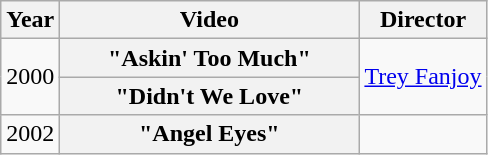<table class="wikitable plainrowheaders">
<tr>
<th>Year</th>
<th style="width:12em;">Video</th>
<th>Director</th>
</tr>
<tr>
<td rowspan="2">2000</td>
<th scope="row">"Askin' Too Much"</th>
<td rowspan="2"><a href='#'>Trey Fanjoy</a></td>
</tr>
<tr>
<th scope="row">"Didn't We Love"</th>
</tr>
<tr>
<td>2002</td>
<th scope="row">"Angel Eyes"</th>
<td></td>
</tr>
</table>
